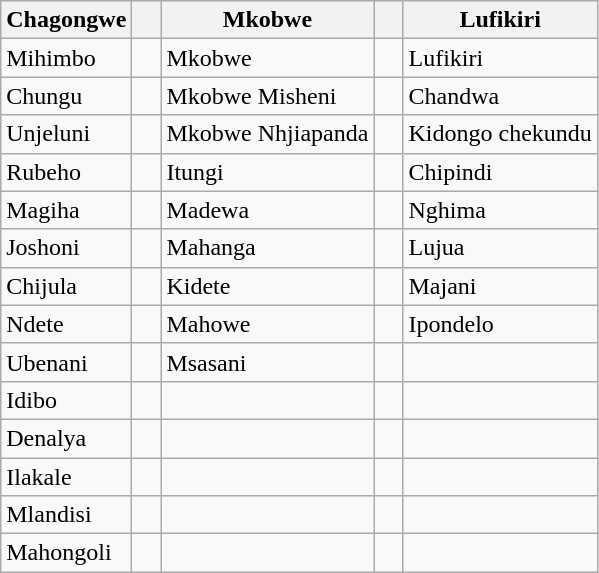<table class="wikitable" border=3>
<tr>
<th>Chagongwe</th>
<th>   </th>
<th>Mkobwe</th>
<th>   </th>
<th>Lufikiri</th>
</tr>
<tr>
<td>Mihimbo</td>
<td>   </td>
<td>Mkobwe</td>
<td>   </td>
<td>Lufikiri</td>
</tr>
<tr>
<td>Chungu</td>
<td>   </td>
<td>Mkobwe Misheni</td>
<td>   </td>
<td>Chandwa</td>
</tr>
<tr>
<td>Unjeluni</td>
<td>   </td>
<td>Mkobwe Nhjiapanda</td>
<td>   </td>
<td>Kidongo chekundu</td>
</tr>
<tr>
<td>Rubeho</td>
<td>   </td>
<td>Itungi</td>
<td>   </td>
<td>Chipindi</td>
</tr>
<tr>
<td>Magiha</td>
<td>   </td>
<td>Madewa</td>
<td>   </td>
<td>Nghima</td>
</tr>
<tr>
<td>Joshoni</td>
<td>   </td>
<td>Mahanga</td>
<td>   </td>
<td>Lujua</td>
</tr>
<tr>
<td>Chijula</td>
<td>   </td>
<td>Kidete</td>
<td>   </td>
<td>Majani</td>
</tr>
<tr>
<td>Ndete</td>
<td>   </td>
<td>Mahowe</td>
<td>   </td>
<td>Ipondelo</td>
</tr>
<tr>
<td>Ubenani</td>
<td>   </td>
<td>Msasani</td>
<td>   </td>
<td></td>
</tr>
<tr>
<td>Idibo</td>
<td>   </td>
<td></td>
<td>   </td>
<td></td>
</tr>
<tr>
<td>Denalya</td>
<td>   </td>
<td></td>
<td>   </td>
<td></td>
</tr>
<tr>
<td>Ilakale</td>
<td>   </td>
<td></td>
<td>   </td>
<td></td>
</tr>
<tr>
<td>Mlandisi</td>
<td>   </td>
<td></td>
<td>   </td>
<td></td>
</tr>
<tr>
<td>Mahongoli</td>
<td>   </td>
<td></td>
<td>   </td>
<td></td>
</tr>
</table>
